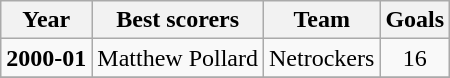<table class="wikitable" style="text-align:center">
<tr>
<th><strong>Year</strong></th>
<th><strong>Best scorers</strong></th>
<th><strong>Team</strong></th>
<th><strong>Goals</strong></th>
</tr>
<tr>
<td><strong>2000-01</strong></td>
<td>Matthew Pollard</td>
<td>Netrockers</td>
<td>16</td>
</tr>
<tr>
</tr>
</table>
